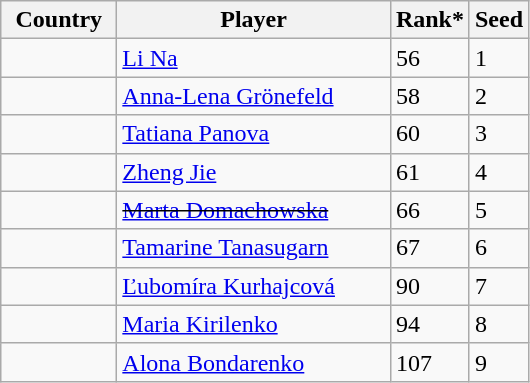<table class="wikitable">
<tr>
<th width="70">Country</th>
<th width="175">Player</th>
<th>Rank*</th>
<th>Seed</th>
</tr>
<tr>
<td></td>
<td><a href='#'>Li Na</a></td>
<td>56</td>
<td>1</td>
</tr>
<tr>
<td></td>
<td><a href='#'>Anna-Lena Grönefeld</a></td>
<td>58</td>
<td>2</td>
</tr>
<tr>
<td></td>
<td><a href='#'>Tatiana Panova</a></td>
<td>60</td>
<td>3</td>
</tr>
<tr>
<td></td>
<td><a href='#'>Zheng Jie</a></td>
<td>61</td>
<td>4</td>
</tr>
<tr>
<td></td>
<td><s><a href='#'>Marta Domachowska</a></s></td>
<td>66</td>
<td>5</td>
</tr>
<tr>
<td></td>
<td><a href='#'>Tamarine Tanasugarn</a></td>
<td>67</td>
<td>6</td>
</tr>
<tr>
<td></td>
<td><a href='#'>Ľubomíra Kurhajcová</a></td>
<td>90</td>
<td>7</td>
</tr>
<tr>
<td></td>
<td><a href='#'>Maria Kirilenko</a></td>
<td>94</td>
<td>8</td>
</tr>
<tr>
<td></td>
<td><a href='#'>Alona Bondarenko</a></td>
<td>107</td>
<td>9</td>
</tr>
</table>
